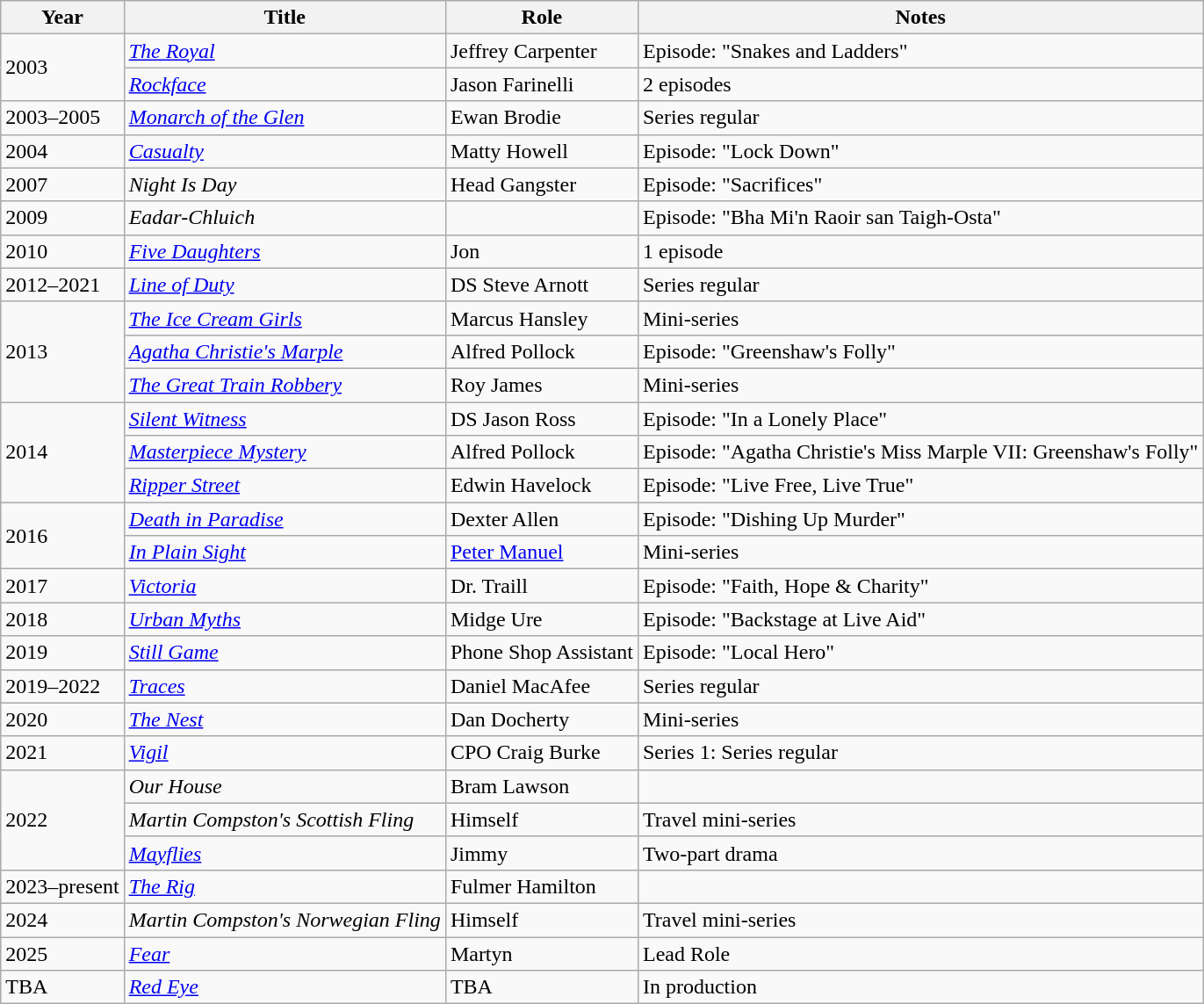<table class="wikitable">
<tr>
<th>Year</th>
<th>Title</th>
<th>Role</th>
<th>Notes</th>
</tr>
<tr>
<td rowspan="2">2003</td>
<td><em><a href='#'>The Royal</a></em></td>
<td>Jeffrey Carpenter</td>
<td>Episode: "Snakes and Ladders"</td>
</tr>
<tr>
<td><em><a href='#'>Rockface</a></em></td>
<td>Jason Farinelli</td>
<td>2 episodes</td>
</tr>
<tr>
<td>2003–2005</td>
<td><em><a href='#'>Monarch of the Glen</a></em></td>
<td>Ewan Brodie</td>
<td>Series regular</td>
</tr>
<tr>
<td>2004</td>
<td><em><a href='#'>Casualty</a></em></td>
<td>Matty Howell</td>
<td>Episode: "Lock Down"</td>
</tr>
<tr>
<td>2007</td>
<td><em>Night Is Day</em></td>
<td>Head Gangster</td>
<td>Episode: "Sacrifices"</td>
</tr>
<tr>
<td>2009</td>
<td><em>Eadar-Chluich</em></td>
<td></td>
<td>Episode: "Bha Mi'n Raoir san Taigh-Osta"</td>
</tr>
<tr>
<td>2010</td>
<td><em><a href='#'>Five Daughters</a></em></td>
<td>Jon</td>
<td>1 episode</td>
</tr>
<tr>
<td>2012–2021</td>
<td><em><a href='#'>Line of Duty</a></em></td>
<td>DS Steve Arnott</td>
<td>Series regular</td>
</tr>
<tr>
<td rowspan="3">2013</td>
<td><em><a href='#'>The Ice Cream Girls</a></em></td>
<td>Marcus Hansley</td>
<td>Mini-series</td>
</tr>
<tr>
<td><em><a href='#'>Agatha Christie's Marple</a></em></td>
<td>Alfred Pollock</td>
<td>Episode: "Greenshaw's Folly"</td>
</tr>
<tr>
<td><em><a href='#'>The Great Train Robbery</a></em></td>
<td>Roy James</td>
<td>Mini-series</td>
</tr>
<tr>
<td rowspan="3">2014</td>
<td><em><a href='#'>Silent Witness</a></em></td>
<td>DS Jason Ross</td>
<td>Episode: "In a Lonely Place"</td>
</tr>
<tr>
<td><em><a href='#'>Masterpiece Mystery</a></em></td>
<td>Alfred Pollock</td>
<td>Episode: "Agatha Christie's Miss Marple VII: Greenshaw's Folly"</td>
</tr>
<tr>
<td><em><a href='#'>Ripper Street</a></em></td>
<td>Edwin Havelock</td>
<td>Episode: "Live Free, Live True"</td>
</tr>
<tr>
<td rowspan="2">2016</td>
<td><em><a href='#'>Death in Paradise</a></em></td>
<td>Dexter Allen</td>
<td>Episode: "Dishing Up Murder"</td>
</tr>
<tr>
<td><em><a href='#'>In Plain Sight</a></em></td>
<td><a href='#'>Peter Manuel</a></td>
<td>Mini-series</td>
</tr>
<tr>
<td>2017</td>
<td><em><a href='#'>Victoria</a></em></td>
<td>Dr. Traill</td>
<td>Episode: "Faith, Hope & Charity"</td>
</tr>
<tr>
<td>2018</td>
<td><em><a href='#'>Urban Myths</a></em></td>
<td>Midge Ure</td>
<td>Episode: "Backstage at Live Aid"</td>
</tr>
<tr>
<td>2019</td>
<td><em><a href='#'>Still Game</a></em></td>
<td>Phone Shop Assistant</td>
<td>Episode: "Local Hero"</td>
</tr>
<tr>
<td>2019–2022</td>
<td><em><a href='#'>Traces</a></em></td>
<td>Daniel MacAfee</td>
<td>Series regular</td>
</tr>
<tr>
<td>2020</td>
<td><em><a href='#'>The Nest</a></em></td>
<td>Dan Docherty</td>
<td>Mini-series</td>
</tr>
<tr>
<td>2021</td>
<td><em><a href='#'>Vigil</a></em></td>
<td>CPO Craig Burke</td>
<td>Series 1: Series regular</td>
</tr>
<tr>
<td rowspan="3">2022</td>
<td><em>Our House</em></td>
<td>Bram Lawson</td>
<td></td>
</tr>
<tr>
<td><em>Martin Compston's Scottish Fling</em></td>
<td>Himself</td>
<td>Travel mini-series</td>
</tr>
<tr>
<td><em><a href='#'>Mayflies</a></em></td>
<td>Jimmy</td>
<td>Two-part drama</td>
</tr>
<tr>
<td>2023–present</td>
<td><em><a href='#'>The Rig</a></em></td>
<td>Fulmer Hamilton</td>
<td></td>
</tr>
<tr>
<td>2024</td>
<td><em>Martin Compston's Norwegian Fling</em></td>
<td>Himself</td>
<td>Travel mini-series</td>
</tr>
<tr>
<td>2025</td>
<td><em><a href='#'>Fear</a></em></td>
<td>Martyn</td>
<td>Lead Role</td>
</tr>
<tr>
<td>TBA</td>
<td><em><a href='#'>Red Eye</a></em></td>
<td>TBA</td>
<td>In production</td>
</tr>
</table>
